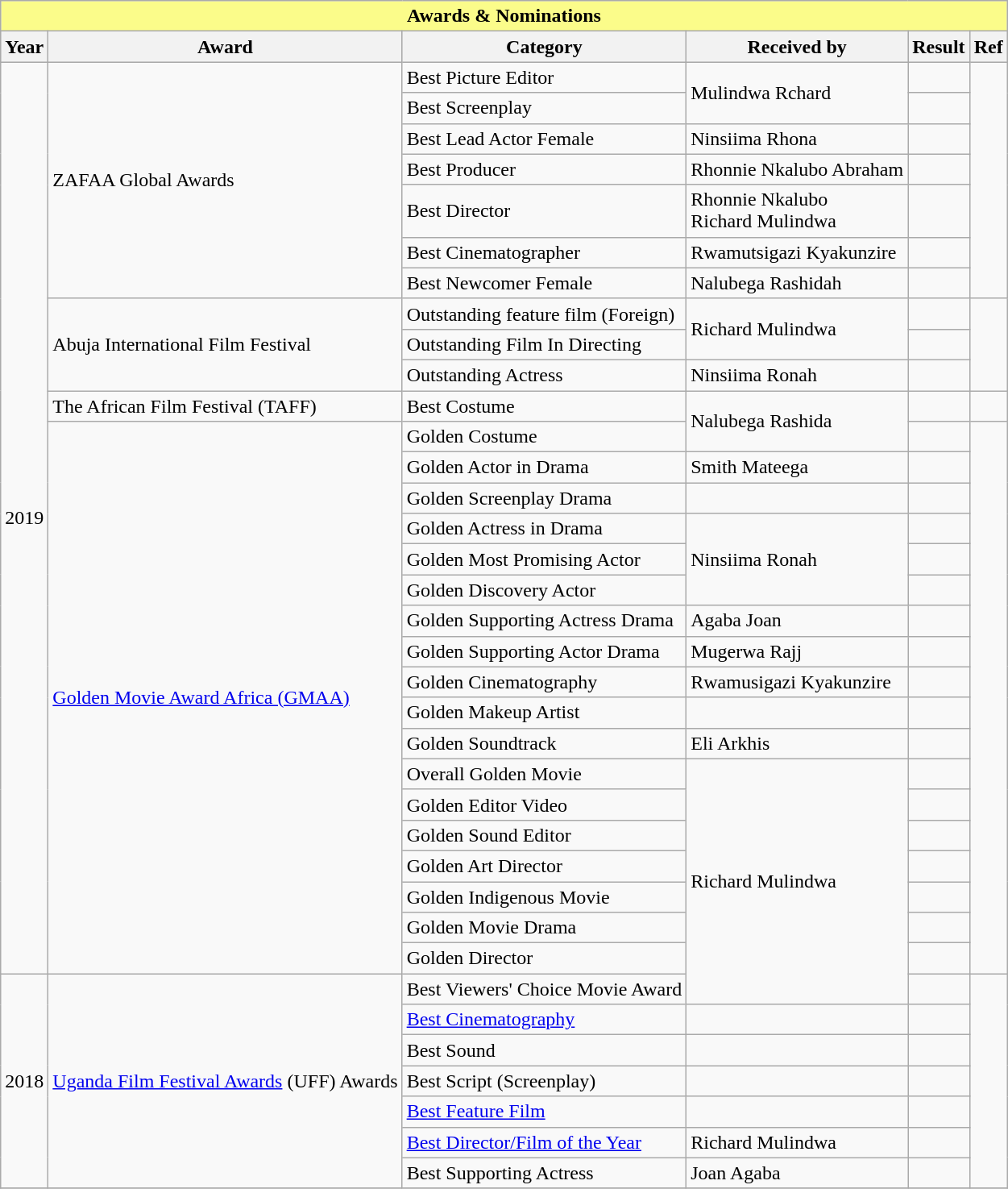<table class="wikitable" width="">
<tr>
<th colspan="6" style="background: #FBFC8A;">Awards & Nominations</th>
</tr>
<tr style="background:#ccc; text-align:center;">
<th>Year</th>
<th>Award</th>
<th>Category</th>
<th>Received by</th>
<th>Result</th>
<th>Ref</th>
</tr>
<tr>
<td rowspan="29">2019</td>
<td rowspan="7">ZAFAA Global Awards</td>
<td>Best Picture Editor</td>
<td rowspan="2">Mulindwa Rchard</td>
<td></td>
<td rowspan="7"></td>
</tr>
<tr>
<td>Best Screenplay</td>
<td></td>
</tr>
<tr>
<td>Best Lead Actor Female</td>
<td>Ninsiima Rhona</td>
<td></td>
</tr>
<tr>
<td>Best Producer</td>
<td>Rhonnie Nkalubo Abraham</td>
<td></td>
</tr>
<tr>
<td>Best Director</td>
<td>Rhonnie Nkalubo <br> Richard Mulindwa</td>
<td></td>
</tr>
<tr>
<td>Best Cinematographer</td>
<td>Rwamutsigazi Kyakunzire</td>
<td></td>
</tr>
<tr>
<td>Best Newcomer Female</td>
<td>Nalubega Rashidah</td>
<td></td>
</tr>
<tr>
<td rowspan="3">Abuja International Film Festival</td>
<td>Outstanding feature film (Foreign)</td>
<td rowspan="2">Richard Mulindwa</td>
<td></td>
<td rowspan="3"></td>
</tr>
<tr>
<td>Outstanding Film In Directing</td>
<td></td>
</tr>
<tr>
<td>Outstanding Actress</td>
<td>Ninsiima Ronah</td>
<td></td>
</tr>
<tr>
<td>The African Film Festival (TAFF)</td>
<td>Best Costume</td>
<td rowspan="2">Nalubega Rashida</td>
<td></td>
<td></td>
</tr>
<tr>
<td rowspan="18"><a href='#'>Golden Movie Award Africa (GMAA)</a></td>
<td>Golden Costume</td>
<td></td>
<td rowspan="18"></td>
</tr>
<tr>
<td>Golden Actor in Drama</td>
<td>Smith Mateega</td>
<td></td>
</tr>
<tr>
<td>Golden Screenplay Drama</td>
<td></td>
<td></td>
</tr>
<tr>
<td>Golden Actress in Drama</td>
<td rowspan="3">Ninsiima Ronah</td>
<td></td>
</tr>
<tr>
<td>Golden Most Promising Actor</td>
<td></td>
</tr>
<tr>
<td>Golden Discovery Actor</td>
<td></td>
</tr>
<tr>
<td>Golden Supporting Actress Drama</td>
<td>Agaba Joan</td>
<td></td>
</tr>
<tr>
<td>Golden Supporting Actor Drama</td>
<td>Mugerwa Rajj</td>
<td></td>
</tr>
<tr>
<td>Golden Cinematography</td>
<td>Rwamusigazi Kyakunzire</td>
<td></td>
</tr>
<tr>
<td>Golden Makeup Artist</td>
<td></td>
<td></td>
</tr>
<tr>
<td>Golden Soundtrack</td>
<td>Eli Arkhis</td>
<td></td>
</tr>
<tr>
<td>Overall Golden Movie</td>
<td rowspan="8">Richard Mulindwa</td>
<td></td>
</tr>
<tr>
<td>Golden Editor Video</td>
<td></td>
</tr>
<tr>
<td>Golden Sound Editor</td>
<td></td>
</tr>
<tr>
<td>Golden Art Director</td>
<td></td>
</tr>
<tr>
<td>Golden Indigenous Movie</td>
<td></td>
</tr>
<tr>
<td>Golden Movie Drama</td>
<td></td>
</tr>
<tr>
<td>Golden Director</td>
<td></td>
</tr>
<tr>
<td rowspan="7">2018</td>
<td rowspan="7"><a href='#'>Uganda Film Festival Awards</a> (UFF) Awards</td>
<td>Best Viewers' Choice Movie Award</td>
<td></td>
<td rowspan="7"></td>
</tr>
<tr>
<td><a href='#'>Best Cinematography</a></td>
<td></td>
<td></td>
</tr>
<tr>
<td>Best Sound</td>
<td></td>
<td></td>
</tr>
<tr>
<td>Best Script (Screenplay)</td>
<td></td>
<td></td>
</tr>
<tr>
<td><a href='#'>Best Feature Film</a></td>
<td></td>
<td></td>
</tr>
<tr>
<td><a href='#'>Best Director/Film of the Year</a></td>
<td>Richard Mulindwa</td>
<td></td>
</tr>
<tr>
<td>Best Supporting Actress</td>
<td>Joan Agaba</td>
<td></td>
</tr>
<tr>
</tr>
</table>
